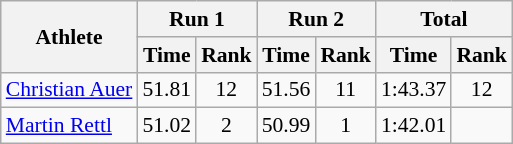<table class="wikitable"  border="1" style="font-size:90%">
<tr>
<th rowspan="2">Athlete</th>
<th colspan="2">Run 1</th>
<th colspan="2">Run 2</th>
<th colspan="2">Total</th>
</tr>
<tr>
<th>Time</th>
<th>Rank</th>
<th>Time</th>
<th>Rank</th>
<th>Time</th>
<th>Rank</th>
</tr>
<tr>
<td><a href='#'>Christian Auer</a></td>
<td align="center">51.81</td>
<td align="center">12</td>
<td align="center">51.56</td>
<td align="center">11</td>
<td align="center">1:43.37</td>
<td align="center">12</td>
</tr>
<tr>
<td><a href='#'>Martin Rettl</a></td>
<td align="center">51.02</td>
<td align="center">2</td>
<td align="center">50.99</td>
<td align="center">1</td>
<td align="center">1:42.01</td>
<td align="center"></td>
</tr>
</table>
